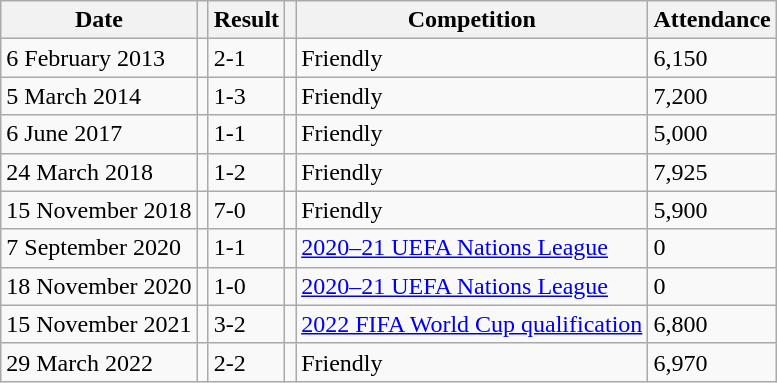<table class="wikitable">
<tr>
<th>Date</th>
<th></th>
<th>Result</th>
<th></th>
<th>Competition</th>
<th>Attendance</th>
</tr>
<tr>
<td>6 February 2013</td>
<td></td>
<td>2-1</td>
<td></td>
<td>Friendly</td>
<td>6,150</td>
</tr>
<tr>
<td>5 March 2014</td>
<td></td>
<td>1-3</td>
<td></td>
<td>Friendly</td>
<td>7,200</td>
</tr>
<tr>
<td>6 June 2017</td>
<td></td>
<td>1-1</td>
<td></td>
<td>Friendly</td>
<td>5,000</td>
</tr>
<tr>
<td>24 March 2018</td>
<td></td>
<td>1-2</td>
<td></td>
<td>Friendly</td>
<td>7,925</td>
</tr>
<tr>
<td>15 November 2018</td>
<td></td>
<td>7-0</td>
<td></td>
<td>Friendly</td>
<td>5,900</td>
</tr>
<tr>
<td>7 September 2020</td>
<td></td>
<td>1-1</td>
<td></td>
<td><a href='#'>2020–21 UEFA Nations League</a></td>
<td>0</td>
</tr>
<tr>
<td>18 November 2020</td>
<td></td>
<td>1-0</td>
<td></td>
<td><a href='#'>2020–21 UEFA Nations League</a></td>
<td>0</td>
</tr>
<tr>
<td>15 November 2021</td>
<td></td>
<td>3-2</td>
<td></td>
<td><a href='#'>2022 FIFA World Cup qualification</a></td>
<td>6,800</td>
</tr>
<tr>
<td>29 March 2022</td>
<td></td>
<td>2-2</td>
<td></td>
<td>Friendly</td>
<td>6,970</td>
</tr>
</table>
